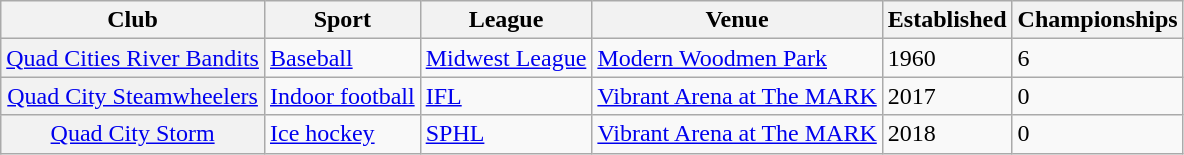<table class="wikitable">
<tr>
<th scope="col">Club</th>
<th scope="col">Sport</th>
<th scope="col">League</th>
<th scope="col">Venue</th>
<th scope="col">Established</th>
<th scope="col">Championships</th>
</tr>
<tr>
<th scope="row" style="font-weight: normal;"><a href='#'>Quad Cities River Bandits</a></th>
<td><a href='#'>Baseball</a></td>
<td><a href='#'>Midwest League</a></td>
<td><a href='#'>Modern Woodmen Park</a></td>
<td>1960</td>
<td>6</td>
</tr>
<tr>
<th scope="row" style="font-weight: normal;"><a href='#'>Quad City Steamwheelers</a></th>
<td><a href='#'>Indoor football</a></td>
<td><a href='#'>IFL</a></td>
<td><a href='#'>Vibrant Arena at The MARK</a></td>
<td>2017</td>
<td>0</td>
</tr>
<tr>
<th scope="row" style="font-weight: normal;"><a href='#'>Quad City Storm</a></th>
<td><a href='#'>Ice hockey</a></td>
<td><a href='#'>SPHL</a></td>
<td><a href='#'>Vibrant Arena at The MARK</a></td>
<td>2018</td>
<td>0</td>
</tr>
</table>
